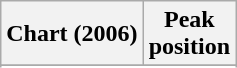<table class="wikitable sortable plainrowheaders" style="text-align:center">
<tr>
<th scope="col">Chart (2006)</th>
<th scope="col">Peak<br>position</th>
</tr>
<tr>
</tr>
<tr>
</tr>
<tr>
</tr>
<tr>
</tr>
<tr>
</tr>
</table>
